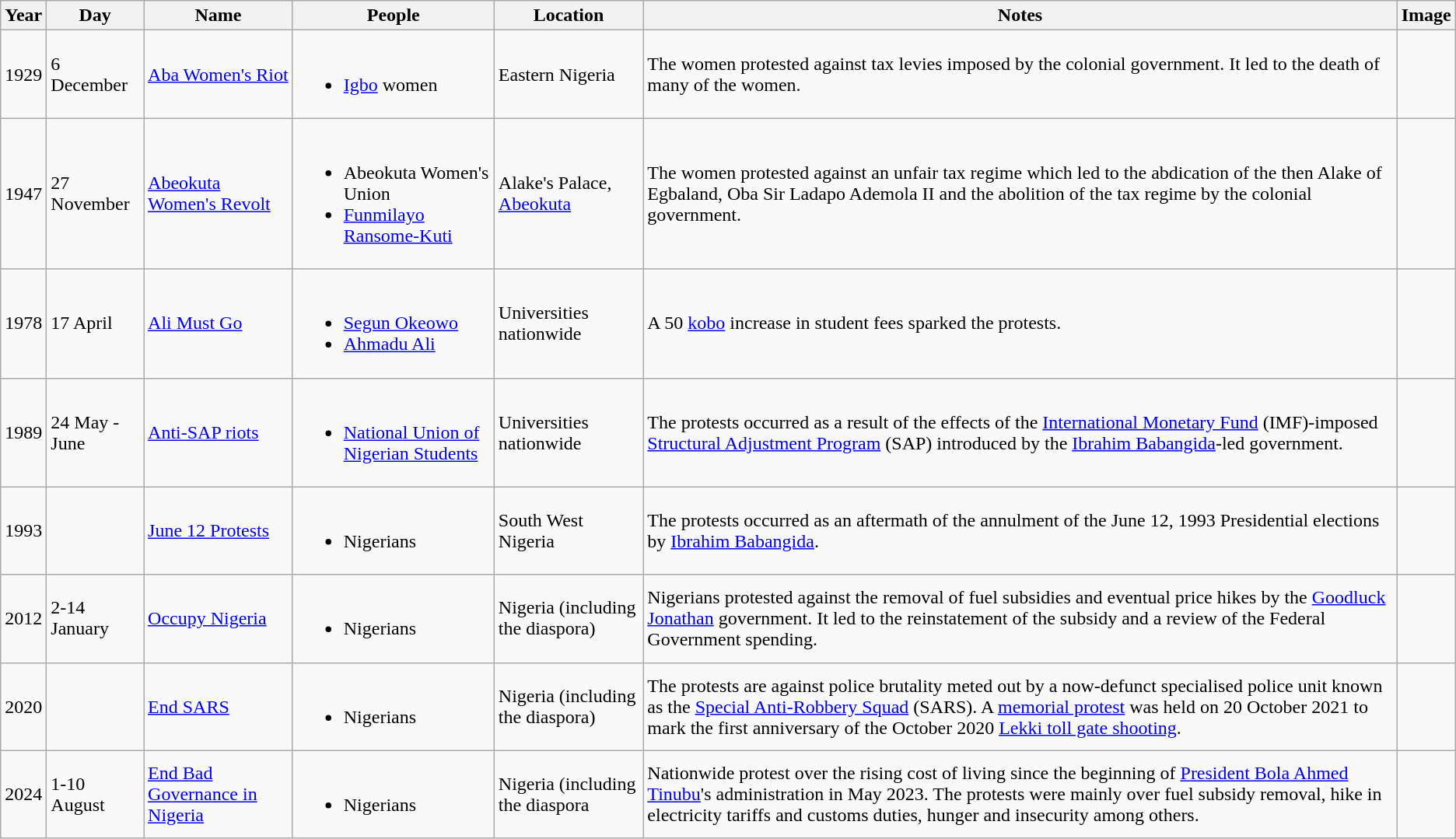<table class="wikitable sortable">
<tr>
<th>Year</th>
<th>Day</th>
<th>Name</th>
<th>People</th>
<th>Location</th>
<th>Notes</th>
<th>Image</th>
</tr>
<tr>
<td>1929</td>
<td>6 December</td>
<td><a href='#'>Aba Women's Riot</a></td>
<td><br><ul><li><a href='#'>Igbo</a> women</li></ul></td>
<td>Eastern Nigeria</td>
<td>The women protested against tax levies imposed by the colonial government. It led to the death of many of the women.</td>
<td></td>
</tr>
<tr>
<td>1947</td>
<td>27 November</td>
<td><a href='#'>Abeokuta Women's Revolt</a></td>
<td><br><ul><li>Abeokuta Women's Union</li><li><a href='#'>Funmilayo Ransome-Kuti</a></li></ul></td>
<td>Alake's Palace, <a href='#'>Abeokuta</a></td>
<td>The women protested against an unfair tax regime which led to the abdication of the then Alake of Egbaland, Oba Sir Ladapo Ademola II and the abolition of the tax regime by the colonial government.</td>
<td></td>
</tr>
<tr>
<td>1978</td>
<td>17 April</td>
<td><a href='#'>Ali Must Go</a></td>
<td><br><ul><li><a href='#'>Segun Okeowo</a></li><li><a href='#'>Ahmadu Ali</a></li></ul></td>
<td>Universities nationwide</td>
<td>A 50 <a href='#'>kobo</a> increase in student fees sparked the protests.</td>
<td></td>
</tr>
<tr>
<td>1989</td>
<td>24 May - June</td>
<td><a href='#'>Anti-SAP riots</a></td>
<td><br><ul><li><a href='#'>National Union of Nigerian Students</a></li></ul></td>
<td>Universities nationwide</td>
<td>The protests occurred as a result of the effects of the <a href='#'>International Monetary Fund</a> (IMF)-imposed <a href='#'>Structural Adjustment Program</a> (SAP) introduced by the <a href='#'>Ibrahim Babangida</a>-led government.</td>
<td></td>
</tr>
<tr>
<td>1993</td>
<td></td>
<td><a href='#'>June 12 Protests</a></td>
<td><br><ul><li>Nigerians</li></ul></td>
<td>South West Nigeria</td>
<td>The protests occurred as an aftermath of the annulment of the June 12, 1993 Presidential elections by <a href='#'>Ibrahim Babangida</a>.</td>
<td></td>
</tr>
<tr>
<td>2012</td>
<td>2-14 January</td>
<td><a href='#'>Occupy Nigeria</a></td>
<td><br><ul><li>Nigerians</li></ul></td>
<td>Nigeria (including the diaspora)</td>
<td>Nigerians protested against the removal of fuel subsidies and eventual price hikes by the <a href='#'>Goodluck Jonathan</a> government. It led to the reinstatement of the subsidy and a review of the Federal Government spending.</td>
<td></td>
</tr>
<tr>
<td>2020</td>
<td></td>
<td><a href='#'>End SARS</a></td>
<td><br><ul><li>Nigerians</li></ul></td>
<td>Nigeria (including the diaspora)</td>
<td>The protests are against police brutality meted out by a now-defunct specialised police unit known as the <a href='#'>Special Anti-Robbery Squad</a> (SARS). A <a href='#'>memorial protest</a> was held on 20 October 2021 to mark the first anniversary of the October 2020 <a href='#'>Lekki toll gate shooting</a>.</td>
<td></td>
</tr>
<tr>
<td>2024</td>
<td>1-10 August</td>
<td><a href='#'>End Bad Governance in Nigeria</a></td>
<td><br><ul><li>Nigerians</li></ul></td>
<td>Nigeria (including the diaspora</td>
<td>Nationwide protest over the rising cost of living since the beginning of <a href='#'>President Bola Ahmed Tinubu</a>'s administration in May 2023. The protests were mainly over fuel subsidy removal, hike in electricity tariffs and customs duties, hunger and insecurity among others.</td>
<td></td>
</tr>
</table>
